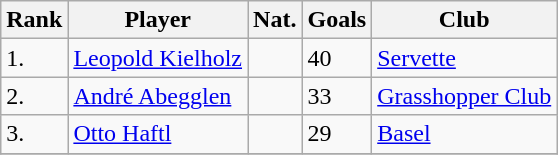<table class="wikitable sortable">
<tr>
<th>Rank</th>
<th>Player</th>
<th>Nat.</th>
<th>Goals</th>
<th>Club</th>
</tr>
<tr>
<td>1.</td>
<td><a href='#'>Leopold Kielholz</a></td>
<td></td>
<td>40</td>
<td><a href='#'>Servette</a></td>
</tr>
<tr>
<td>2.</td>
<td><a href='#'>André Abegglen</a></td>
<td></td>
<td>33</td>
<td><a href='#'>Grasshopper Club</a></td>
</tr>
<tr>
<td>3.</td>
<td><a href='#'>Otto Haftl</a></td>
<td></td>
<td>29</td>
<td><a href='#'>Basel</a></td>
</tr>
<tr>
</tr>
</table>
